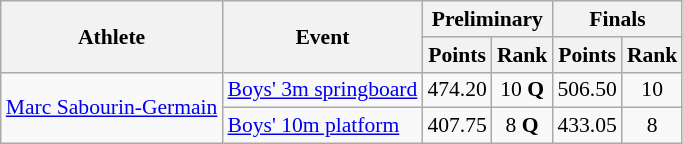<table class="wikitable" border="1" style="font-size:90%">
<tr>
<th rowspan=2>Athlete</th>
<th rowspan=2>Event</th>
<th colspan=2>Preliminary</th>
<th colspan=2>Finals</th>
</tr>
<tr>
<th>Points</th>
<th>Rank</th>
<th>Points</th>
<th>Rank</th>
</tr>
<tr>
<td rowspan=2><a href='#'>Marc Sabourin-Germain</a></td>
<td><a href='#'>Boys' 3m springboard</a></td>
<td align=center>474.20</td>
<td align=center>10 <strong>Q</strong></td>
<td align=center>506.50</td>
<td align=center>10</td>
</tr>
<tr>
<td><a href='#'>Boys' 10m platform</a></td>
<td align=center>407.75</td>
<td align=center>8 <strong>Q</strong></td>
<td align=center>433.05</td>
<td align=center>8</td>
</tr>
</table>
